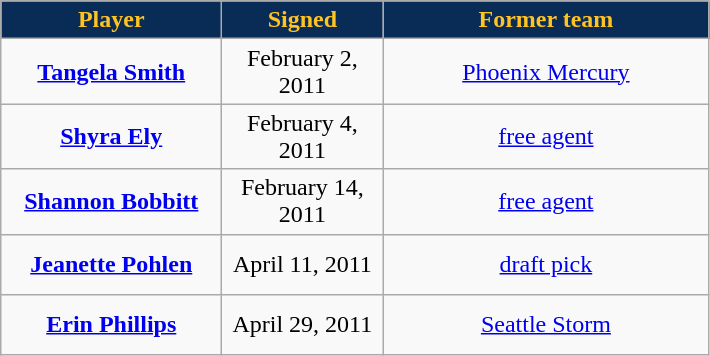<table class="wikitable" style="text-align: center">
<tr align="center" bgcolor="#dddddd">
<td style="background:#092C57;color:#FFC322; width:140px"><strong>Player</strong></td>
<td style="background:#092C57;color:#FFC322; width:100px"><strong>Signed</strong></td>
<td style="background:#092C57;color:#FFC322; width:210px"><strong>Former team</strong></td>
</tr>
<tr style="height:40px">
<td><strong><a href='#'>Tangela Smith</a></strong></td>
<td>February 2, 2011</td>
<td><a href='#'>Phoenix Mercury</a></td>
</tr>
<tr style="height:40px">
<td><strong><a href='#'>Shyra Ely</a></strong></td>
<td>February 4, 2011</td>
<td><a href='#'>free agent</a></td>
</tr>
<tr style="height:40px">
<td><strong><a href='#'>Shannon Bobbitt</a></strong></td>
<td>February 14, 2011</td>
<td><a href='#'>free agent</a></td>
</tr>
<tr style="height:40px">
<td><strong><a href='#'>Jeanette Pohlen</a></strong></td>
<td>April 11, 2011</td>
<td><a href='#'>draft pick</a></td>
</tr>
<tr style="height:40px">
<td><strong><a href='#'>Erin Phillips</a></strong></td>
<td>April 29, 2011</td>
<td><a href='#'>Seattle Storm</a></td>
</tr>
</table>
